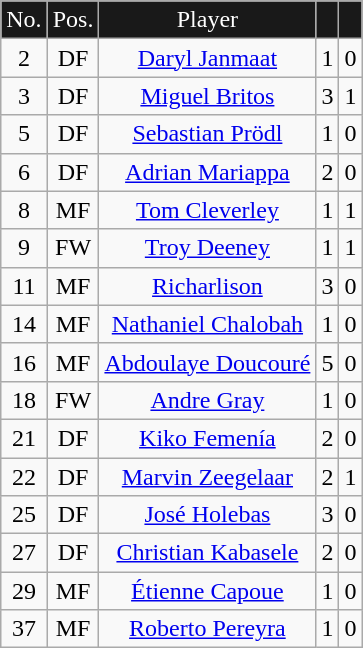<table class="wikitable"  style="text-align:center; font-size:100%; ">
<tr>
<td style="background:#191919; color:white;">No.</td>
<td style="background:#191919; color:white;">Pos.</td>
<td style="background:#191919; color:white;">Player</td>
<td style="background:#191919; color:white;"></td>
<td style="background:#191919; color:white;"></td>
</tr>
<tr>
<td>2</td>
<td>DF</td>
<td> <a href='#'>Daryl Janmaat</a></td>
<td>1</td>
<td>0</td>
</tr>
<tr>
<td>3</td>
<td>DF</td>
<td> <a href='#'>Miguel Britos</a></td>
<td>3</td>
<td>1</td>
</tr>
<tr>
<td>5</td>
<td>DF</td>
<td> <a href='#'>Sebastian Prödl</a></td>
<td>1</td>
<td>0</td>
</tr>
<tr>
<td>6</td>
<td>DF</td>
<td> <a href='#'>Adrian Mariappa</a></td>
<td>2</td>
<td>0</td>
</tr>
<tr>
<td>8</td>
<td>MF</td>
<td> <a href='#'>Tom Cleverley</a></td>
<td>1</td>
<td>1</td>
</tr>
<tr>
<td>9</td>
<td>FW</td>
<td> <a href='#'>Troy Deeney</a></td>
<td>1</td>
<td>1</td>
</tr>
<tr>
<td>11</td>
<td>MF</td>
<td> <a href='#'>Richarlison</a></td>
<td>3</td>
<td>0</td>
</tr>
<tr>
<td>14</td>
<td>MF</td>
<td> <a href='#'>Nathaniel Chalobah</a></td>
<td>1</td>
<td>0</td>
</tr>
<tr>
<td>16</td>
<td>MF</td>
<td> <a href='#'>Abdoulaye Doucouré</a></td>
<td>5</td>
<td>0</td>
</tr>
<tr>
<td>18</td>
<td>FW</td>
<td> <a href='#'>Andre Gray</a></td>
<td>1</td>
<td>0</td>
</tr>
<tr>
<td>21</td>
<td>DF</td>
<td> <a href='#'>Kiko Femenía</a></td>
<td>2</td>
<td>0</td>
</tr>
<tr>
<td>22</td>
<td>DF</td>
<td> <a href='#'>Marvin Zeegelaar</a></td>
<td>2</td>
<td>1</td>
</tr>
<tr>
<td>25</td>
<td>DF</td>
<td> <a href='#'>José Holebas</a></td>
<td>3</td>
<td>0</td>
</tr>
<tr>
<td>27</td>
<td>DF</td>
<td> <a href='#'>Christian Kabasele</a></td>
<td>2</td>
<td>0</td>
</tr>
<tr>
<td>29</td>
<td>MF</td>
<td> <a href='#'>Étienne Capoue</a></td>
<td>1</td>
<td>0</td>
</tr>
<tr>
<td>37</td>
<td>MF</td>
<td> <a href='#'>Roberto Pereyra</a></td>
<td>1</td>
<td>0</td>
</tr>
</table>
